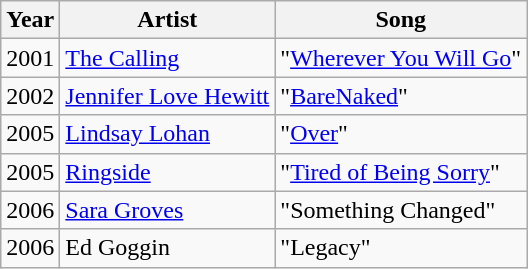<table class="wikitable">
<tr>
<th>Year</th>
<th>Artist</th>
<th>Song</th>
</tr>
<tr>
<td>2001</td>
<td><a href='#'>The Calling</a></td>
<td>"<a href='#'>Wherever You Will Go</a>"</td>
</tr>
<tr>
<td>2002</td>
<td><a href='#'>Jennifer Love Hewitt</a></td>
<td>"<a href='#'>BareNaked</a>"</td>
</tr>
<tr>
<td>2005</td>
<td><a href='#'>Lindsay Lohan</a></td>
<td>"<a href='#'>Over</a>"</td>
</tr>
<tr>
<td>2005</td>
<td><a href='#'>Ringside</a></td>
<td>"<a href='#'>Tired of Being Sorry</a>"</td>
</tr>
<tr>
<td>2006</td>
<td><a href='#'>Sara Groves</a></td>
<td>"Something Changed"</td>
</tr>
<tr>
<td>2006</td>
<td>Ed Goggin</td>
<td>"Legacy"</td>
</tr>
</table>
